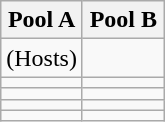<table class="wikitable">
<tr>
<th width=50%>Pool A</th>
<th width=50%>Pool B</th>
</tr>
<tr>
<td> (Hosts)</td>
<td></td>
</tr>
<tr>
<td></td>
<td></td>
</tr>
<tr>
<td></td>
<td></td>
</tr>
<tr>
<td></td>
<td></td>
</tr>
<tr>
<td></td>
<td></td>
</tr>
</table>
